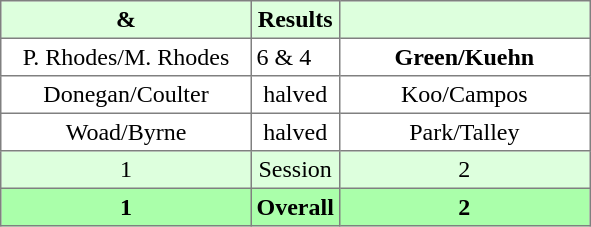<table border="1" cellpadding="3" style="border-collapse:collapse; text-align:center;">
<tr style="background:#ddffdd;">
<th width=160> & </th>
<th>Results</th>
<th width=160></th>
</tr>
<tr>
<td>P. Rhodes/M. Rhodes</td>
<td align=left> 6 & 4</td>
<td><strong>Green/Kuehn</strong></td>
</tr>
<tr>
<td>Donegan/Coulter</td>
<td>halved</td>
<td>Koo/Campos</td>
</tr>
<tr>
<td>Woad/Byrne</td>
<td>halved</td>
<td>Park/Talley</td>
</tr>
<tr style="background:#ddffdd;">
<td>1</td>
<td>Session</td>
<td>2</td>
</tr>
<tr style="background:#aaffaa;">
<th>1</th>
<th>Overall</th>
<th>2</th>
</tr>
</table>
